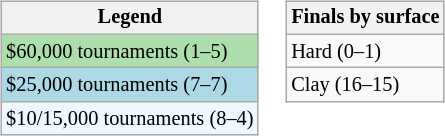<table>
<tr valign=top>
<td><br><table class="wikitable" style="font-size:85%;">
<tr>
<th>Legend</th>
</tr>
<tr style="background:#addfad;">
<td>$60,000 tournaments (1–5)</td>
</tr>
<tr style="background:lightblue;">
<td>$25,000 tournaments (7–7)</td>
</tr>
<tr style="background:#f0f8ff;">
<td>$10/15,000 tournaments (8–4)</td>
</tr>
</table>
</td>
<td><br><table class="wikitable" style="font-size:85%;">
<tr>
<th>Finals by surface</th>
</tr>
<tr>
<td>Hard (0–1)</td>
</tr>
<tr>
<td>Clay (16–15)</td>
</tr>
</table>
</td>
</tr>
</table>
